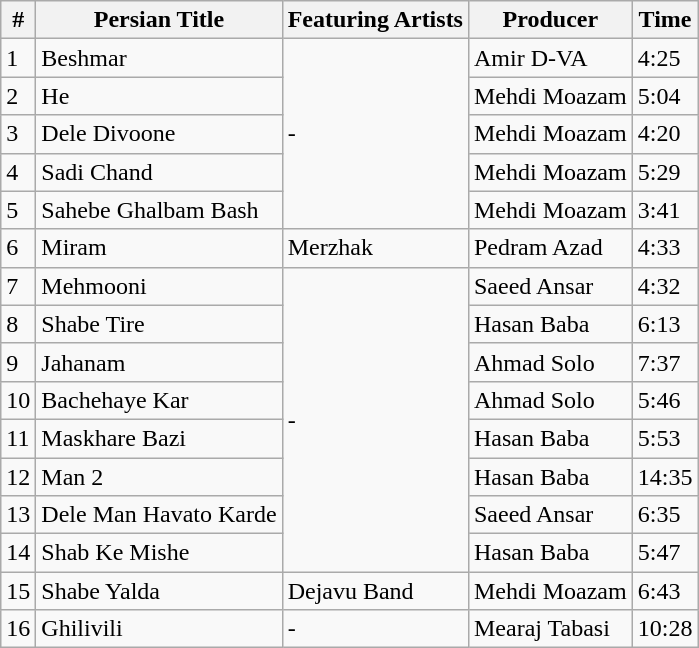<table class="wikitable">
<tr>
<th>#</th>
<th>Persian Title</th>
<th>Featuring Artists</th>
<th>Producer</th>
<th>Time</th>
</tr>
<tr>
<td>1</td>
<td>Beshmar</td>
<td rowspan="5">-</td>
<td>Amir D-VA</td>
<td>4:25</td>
</tr>
<tr>
<td>2</td>
<td>He</td>
<td>Mehdi Moazam</td>
<td>5:04</td>
</tr>
<tr>
<td>3</td>
<td>Dele Divoone</td>
<td>Mehdi Moazam</td>
<td>4:20</td>
</tr>
<tr>
<td>4</td>
<td>Sadi Chand</td>
<td>Mehdi Moazam</td>
<td>5:29</td>
</tr>
<tr>
<td>5</td>
<td>Sahebe Ghalbam Bash</td>
<td>Mehdi Moazam</td>
<td>3:41</td>
</tr>
<tr>
<td>6</td>
<td>Miram</td>
<td>Merzhak</td>
<td>Pedram Azad</td>
<td>4:33</td>
</tr>
<tr>
<td>7</td>
<td>Mehmooni</td>
<td rowspan="8">-</td>
<td>Saeed Ansar</td>
<td>4:32</td>
</tr>
<tr>
<td>8</td>
<td>Shabe Tire</td>
<td>Hasan Baba</td>
<td>6:13</td>
</tr>
<tr>
<td>9</td>
<td>Jahanam</td>
<td>Ahmad Solo</td>
<td>7:37</td>
</tr>
<tr>
<td>10</td>
<td>Bachehaye Kar</td>
<td>Ahmad Solo</td>
<td>5:46</td>
</tr>
<tr>
<td>11</td>
<td>Maskhare Bazi</td>
<td>Hasan Baba</td>
<td>5:53</td>
</tr>
<tr>
<td>12</td>
<td>Man 2</td>
<td>Hasan Baba</td>
<td>14:35</td>
</tr>
<tr>
<td>13</td>
<td>Dele Man Havato Karde</td>
<td>Saeed Ansar</td>
<td>6:35</td>
</tr>
<tr>
<td>14</td>
<td>Shab Ke Mishe</td>
<td>Hasan Baba</td>
<td>5:47</td>
</tr>
<tr>
<td>15</td>
<td>Shabe Yalda</td>
<td>Dejavu Band</td>
<td>Mehdi Moazam</td>
<td>6:43</td>
</tr>
<tr>
<td>16</td>
<td>Ghilivili</td>
<td>-</td>
<td>Mearaj Tabasi</td>
<td>10:28</td>
</tr>
</table>
